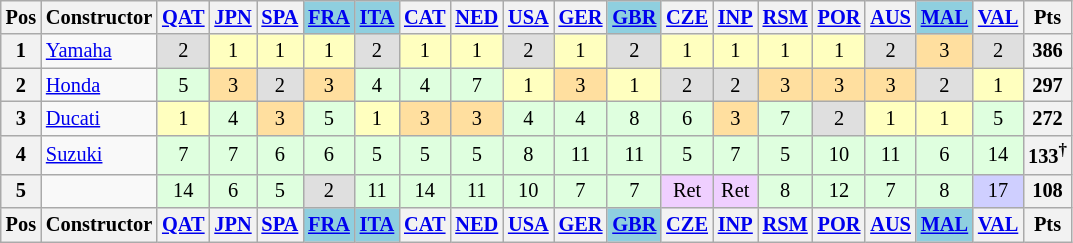<table class="wikitable" style="font-size:85%; text-align:center">
<tr valign="top">
<th valign="middle" scope-"col">Pos</th>
<th valign="middle" scope="col">Constructor<br></th>
<th><a href='#'>QAT</a><br></th>
<th><a href='#'>JPN</a><br></th>
<th><a href='#'>SPA</a><br></th>
<th style="background:#8fcfdf;"><a href='#'>FRA</a><br></th>
<th style="background:#8fcfdf;"><a href='#'>ITA</a><br></th>
<th><a href='#'>CAT</a><br></th>
<th><a href='#'>NED</a><br></th>
<th><a href='#'>USA</a><br></th>
<th><a href='#'>GER</a><br></th>
<th style="background:#8fcfdf;"><a href='#'>GBR</a><br></th>
<th><a href='#'>CZE</a><br></th>
<th><a href='#'>INP</a><br></th>
<th><a href='#'>RSM</a><br></th>
<th><a href='#'>POR</a><br></th>
<th><a href='#'>AUS</a><br></th>
<th style="background:#8fcfdf;"><a href='#'>MAL</a><br></th>
<th><a href='#'>VAL</a><br></th>
<th valign="middle">Pts</th>
</tr>
<tr>
<th>1</th>
<td align="left"> <a href='#'>Yamaha</a></td>
<td style="background:#dfdfdf;">2</td>
<td style="background:#ffffbf;">1</td>
<td style="background:#ffffbf;">1</td>
<td style="background:#ffffbf;">1</td>
<td style="background:#dfdfdf;">2</td>
<td style="background:#ffffbf;">1</td>
<td style="background:#ffffbf;">1</td>
<td style="background:#dfdfdf;">2</td>
<td style="background:#ffffbf;">1</td>
<td style="background:#dfdfdf;">2</td>
<td style="background:#ffffbf;">1</td>
<td style="background:#ffffbf;">1</td>
<td style="background:#ffffbf;">1</td>
<td style="background:#ffffbf;">1</td>
<td style="background:#dfdfdf;">2</td>
<td style="background:#ffdf9f;">3</td>
<td style="background:#dfdfdf;">2</td>
<th>386</th>
</tr>
<tr>
<th>2</th>
<td align="left"> <a href='#'>Honda</a></td>
<td style="background:#dfffdf;">5</td>
<td style="background:#ffdf9f;">3</td>
<td style="background:#dfdfdf;">2</td>
<td style="background:#ffdf9f;">3</td>
<td style="background:#dfffdf;">4</td>
<td style="background:#dfffdf;">4</td>
<td style="background:#dfffdf;">7</td>
<td style="background:#ffffbf;">1</td>
<td style="background:#ffdf9f;">3</td>
<td style="background:#ffffbf;">1</td>
<td style="background:#dfdfdf;">2</td>
<td style="background:#dfdfdf;">2</td>
<td style="background:#ffdf9f;">3</td>
<td style="background:#ffdf9f;">3</td>
<td style="background:#ffdf9f;">3</td>
<td style="background:#dfdfdf;">2</td>
<td style="background:#ffffbf;">1</td>
<th>297</th>
</tr>
<tr>
<th>3</th>
<td align="left"> <a href='#'>Ducati</a></td>
<td style="background:#ffffbf;">1</td>
<td style="background:#dfffdf;">4</td>
<td style="background:#ffdf9f;">3</td>
<td style="background:#dfffdf;">5</td>
<td style="background:#ffffbf;">1</td>
<td style="background:#ffdf9f;">3</td>
<td style="background:#ffdf9f;">3</td>
<td style="background:#dfffdf;">4</td>
<td style="background:#dfffdf;">4</td>
<td style="background:#dfffdf;">8</td>
<td style="background:#dfffdf;">6</td>
<td style="background:#ffdf9f;">3</td>
<td style="background:#dfffdf;">7</td>
<td style="background:#dfdfdf;">2</td>
<td style="background:#ffffbf;">1</td>
<td style="background:#ffffbf;">1</td>
<td style="background:#dfffdf;">5</td>
<th>272</th>
</tr>
<tr>
<th>4</th>
<td align="left"> <a href='#'>Suzuki</a></td>
<td style="background:#dfffdf;">7</td>
<td style="background:#dfffdf;">7</td>
<td style="background:#dfffdf;">6</td>
<td style="background:#dfffdf;">6</td>
<td style="background:#dfffdf;">5</td>
<td style="background:#dfffdf;">5</td>
<td style="background:#dfffdf;">5</td>
<td style="background:#dfffdf;">8</td>
<td style="background:#dfffdf;">11</td>
<td style="background:#dfffdf;">11</td>
<td style="background:#dfffdf;">5</td>
<td style="background:#dfffdf;">7</td>
<td style="background:#dfffdf;">5</td>
<td style="background:#dfffdf;">10</td>
<td style="background:#dfffdf;">11</td>
<td style="background:#dfffdf;">6</td>
<td style="background:#dfffdf;">14</td>
<th>133<sup>†</sup></th>
</tr>
<tr>
<th>5</th>
<td align="left"></td>
<td style="background:#dfffdf;">14</td>
<td style="background:#dfffdf;">6</td>
<td style="background:#dfffdf;">5</td>
<td style="background:#dfdfdf;">2</td>
<td style="background:#dfffdf;">11</td>
<td style="background:#dfffdf;">14</td>
<td style="background:#dfffdf;">11</td>
<td style="background:#dfffdf;">10</td>
<td style="background:#dfffdf;">7</td>
<td style="background:#dfffdf;">7</td>
<td style="background:#efcfff;">Ret</td>
<td style="background:#efcfff;">Ret</td>
<td style="background:#dfffdf;">8</td>
<td style="background:#dfffdf;">12</td>
<td style="background:#dfffdf;">7</td>
<td style="background:#dfffdf;">8</td>
<td style="background:#cfcfff;">17</td>
<th>108</th>
</tr>
<tr valign="top">
<th valign="middle" scope-"col">Pos</th>
<th valign="middle" scope="col">Constructor<br></th>
<th><a href='#'>QAT</a><br></th>
<th><a href='#'>JPN</a><br></th>
<th><a href='#'>SPA</a><br></th>
<th style="background:#8fcfdf;"><a href='#'>FRA</a><br></th>
<th style="background:#8fcfdf;"><a href='#'>ITA</a><br></th>
<th><a href='#'>CAT</a><br></th>
<th><a href='#'>NED</a><br></th>
<th><a href='#'>USA</a><br></th>
<th><a href='#'>GER</a><br></th>
<th style="background:#8fcfdf;"><a href='#'>GBR</a><br></th>
<th><a href='#'>CZE</a><br></th>
<th><a href='#'>INP</a><br></th>
<th><a href='#'>RSM</a><br></th>
<th><a href='#'>POR</a><br></th>
<th><a href='#'>AUS</a><br></th>
<th style="background:#8fcfdf;"><a href='#'>MAL</a><br></th>
<th><a href='#'>VAL</a><br></th>
<th valign="middle">Pts</th>
</tr>
</table>
